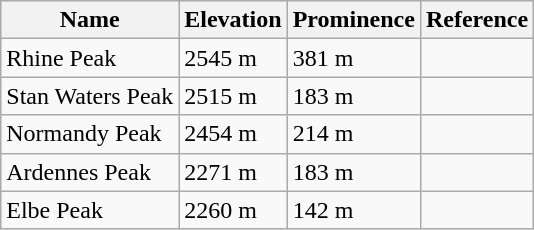<table class="wikitable">
<tr>
<th>Name</th>
<th>Elevation</th>
<th>Prominence</th>
<th>Reference</th>
</tr>
<tr>
<td>Rhine Peak</td>
<td>2545 m</td>
<td>381 m</td>
<td></td>
</tr>
<tr>
<td>Stan Waters Peak</td>
<td>2515 m</td>
<td>183 m</td>
<td></td>
</tr>
<tr>
<td>Normandy Peak</td>
<td>2454 m</td>
<td>214 m</td>
<td></td>
</tr>
<tr>
<td>Ardennes Peak</td>
<td>2271 m</td>
<td>183 m</td>
<td></td>
</tr>
<tr>
<td>Elbe Peak</td>
<td>2260 m</td>
<td>142 m</td>
<td></td>
</tr>
</table>
